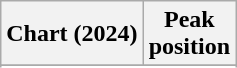<table class="wikitable sortable plainrowheaders" style="text-align:center">
<tr>
<th scope="col">Chart (2024)</th>
<th scope="col">Peak<br>position</th>
</tr>
<tr>
</tr>
<tr>
</tr>
<tr>
</tr>
<tr>
</tr>
</table>
